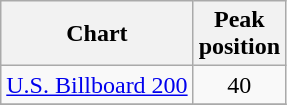<table class="wikitable">
<tr>
<th align="left">Chart</th>
<th align="left">Peak<br>position</th>
</tr>
<tr>
<td align="left"><a href='#'>U.S. Billboard 200</a></td>
<td align="center">40</td>
</tr>
<tr>
</tr>
</table>
